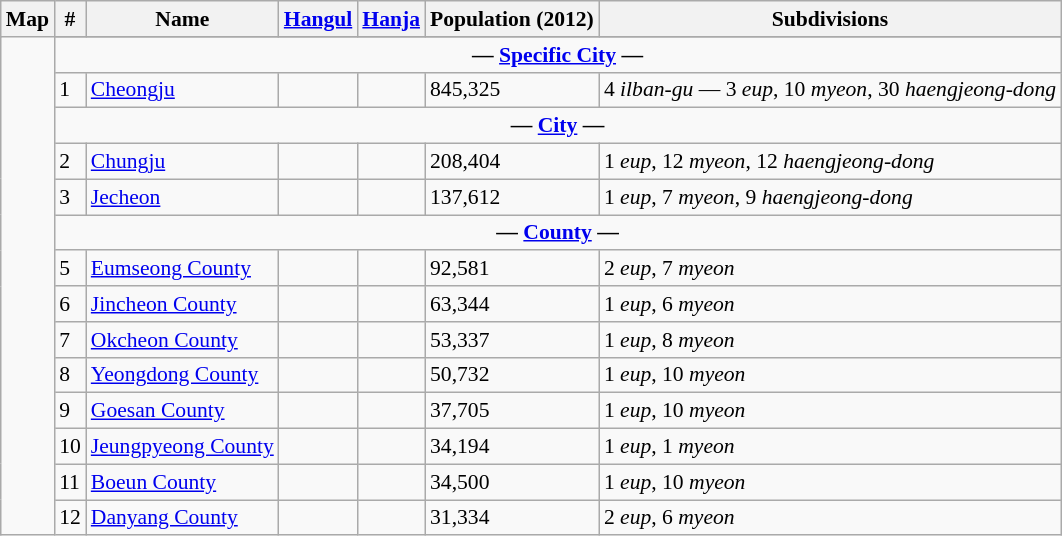<table class="wikitable"  style="font-size:90%;" align=center>
<tr>
<th>Map</th>
<th>#</th>
<th>Name</th>
<th><a href='#'>Hangul</a></th>
<th><a href='#'>Hanja</a></th>
<th>Population (2012)</th>
<th>Subdivisions</th>
</tr>
<tr>
<td rowspan=15></td>
</tr>
<tr ---------bgcolor=lightblue>
<td Colspan=6 align=center><strong>— <a href='#'>Specific City</a> —</strong></td>
</tr>
<tr --------->
<td>1</td>
<td><a href='#'>Cheongju</a></td>
<td><span></span></td>
<td><span></span></td>
<td>845,325</td>
<td>4 <em>ilban-gu</em> — 3 <em>eup</em>, 10 <em>myeon</em>, 30 <em>haengjeong-dong</em></td>
</tr>
<tr ---------bgcolor=lightblue>
<td Colspan=6 align=center><strong>— <a href='#'>City</a> —</strong></td>
</tr>
<tr --------->
<td>2</td>
<td><a href='#'>Chungju</a></td>
<td><span></span></td>
<td><span></span></td>
<td>208,404</td>
<td>1 <em>eup</em>, 12 <em>myeon</em>, 12 <em>haengjeong-dong</em></td>
</tr>
<tr --------->
<td>3</td>
<td><a href='#'>Jecheon</a></td>
<td><span></span></td>
<td><span></span></td>
<td>137,612</td>
<td>1 <em>eup</em>, 7 <em>myeon</em>, 9 <em>haengjeong-dong</em></td>
</tr>
<tr ---------bgcolor=lightblue>
<td Colspan=6 align=center><strong>— <a href='#'>County</a> —</strong></td>
</tr>
<tr --------->
<td>5</td>
<td><a href='#'>Eumseong County</a></td>
<td><span></span></td>
<td><span></span></td>
<td>92,581</td>
<td>2 <em>eup</em>, 7 <em>myeon</em></td>
</tr>
<tr --------->
<td>6</td>
<td><a href='#'>Jincheon County</a></td>
<td><span></span></td>
<td><span></span></td>
<td>63,344</td>
<td>1 <em>eup</em>, 6 <em>myeon</em></td>
</tr>
<tr --------->
<td>7</td>
<td><a href='#'>Okcheon County</a></td>
<td><span></span></td>
<td><span></span></td>
<td>53,337</td>
<td>1 <em>eup</em>, 8 <em>myeon</em></td>
</tr>
<tr --------->
<td>8</td>
<td><a href='#'>Yeongdong County</a></td>
<td><span></span></td>
<td><span></span></td>
<td>50,732</td>
<td>1 <em>eup</em>, 10 <em>myeon</em></td>
</tr>
<tr --------->
<td>9</td>
<td><a href='#'>Goesan County</a></td>
<td><span></span></td>
<td><span></span></td>
<td>37,705</td>
<td>1 <em>eup</em>, 10 <em>myeon</em></td>
</tr>
<tr --------->
<td>10</td>
<td><a href='#'>Jeungpyeong County</a></td>
<td><span></span></td>
<td><span></span></td>
<td>34,194</td>
<td>1 <em>eup</em>, 1 <em>myeon</em></td>
</tr>
<tr --------->
<td>11</td>
<td><a href='#'>Boeun County</a></td>
<td><span></span></td>
<td><span></span></td>
<td>34,500</td>
<td>1 <em>eup</em>, 10 <em>myeon</em></td>
</tr>
<tr --------->
<td>12</td>
<td><a href='#'>Danyang County</a></td>
<td><span></span></td>
<td><span></span></td>
<td>31,334</td>
<td>2 <em>eup</em>, 6 <em>myeon</em></td>
</tr>
</table>
